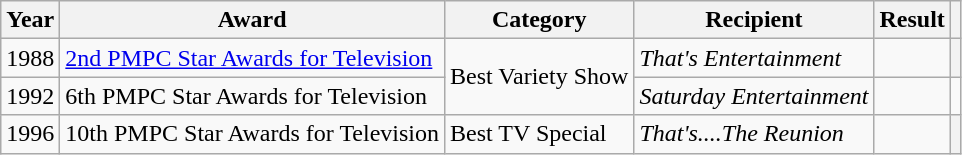<table class="wikitable">
<tr>
<th>Year</th>
<th>Award</th>
<th>Category</th>
<th>Recipient</th>
<th>Result</th>
<th></th>
</tr>
<tr>
<td>1988</td>
<td><a href='#'>2nd PMPC Star Awards for Television</a></td>
<td rowspan=2>Best Variety Show</td>
<td><em>That's Entertainment</em></td>
<td></td>
<th></th>
</tr>
<tr>
<td>1992</td>
<td>6th PMPC Star Awards for Television</td>
<td><em>Saturday Entertainment</em></td>
<td></td>
<td></td>
</tr>
<tr>
<td>1996</td>
<td>10th PMPC Star Awards for Television</td>
<td>Best TV Special</td>
<td><em>That's....The Reunion</em></td>
<td></td>
<th></th>
</tr>
</table>
